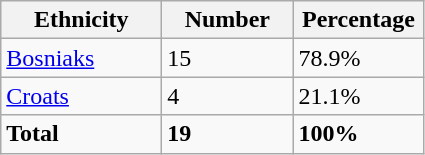<table class="wikitable">
<tr>
<th width="100px">Ethnicity</th>
<th width="80px">Number</th>
<th width="80px">Percentage</th>
</tr>
<tr>
<td><a href='#'>Bosniaks</a></td>
<td>15</td>
<td>78.9%</td>
</tr>
<tr>
<td><a href='#'>Croats</a></td>
<td>4</td>
<td>21.1%</td>
</tr>
<tr>
<td><strong>Total</strong></td>
<td><strong>19</strong></td>
<td><strong>100%</strong></td>
</tr>
</table>
